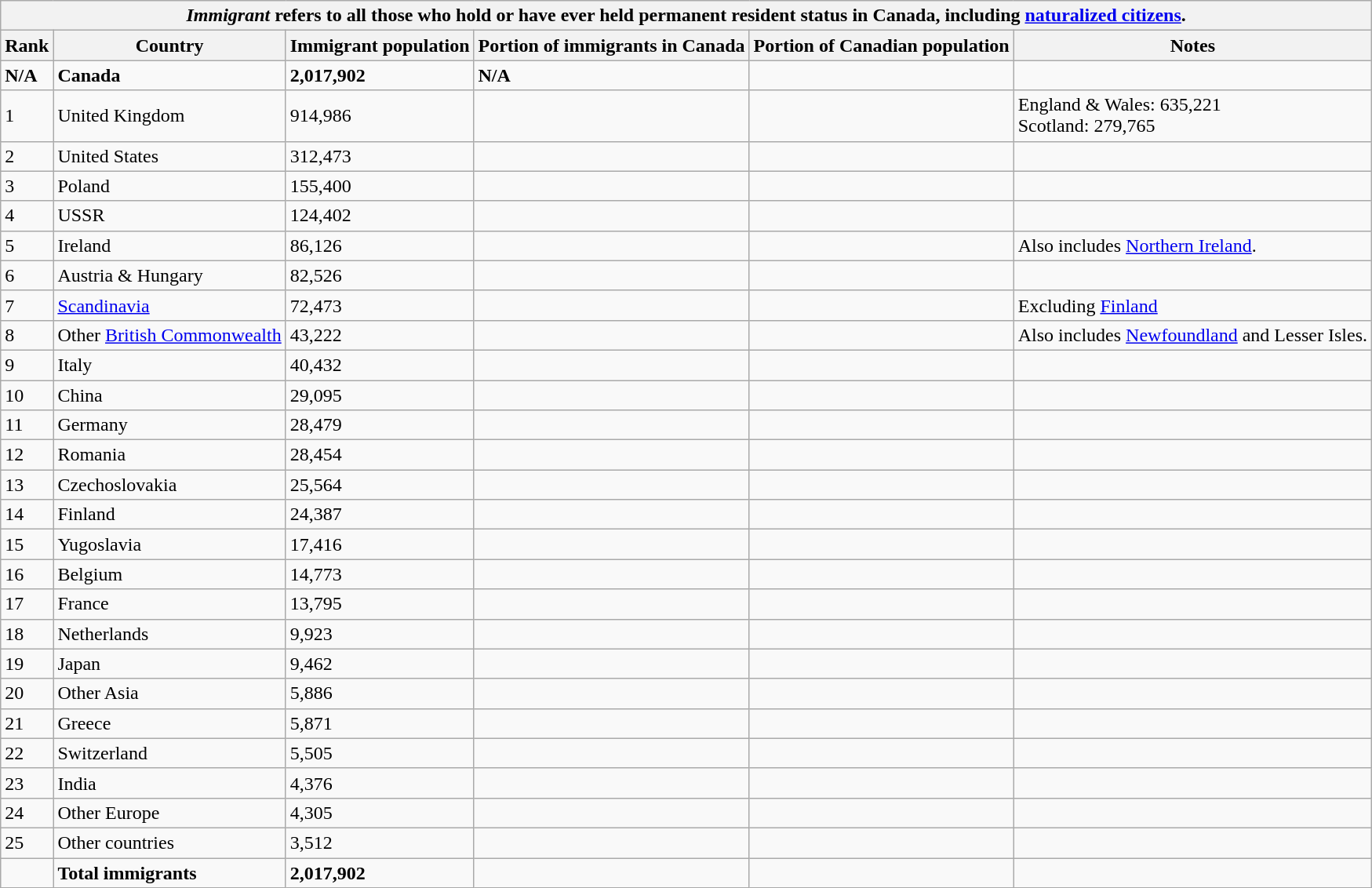<table class="wikitable sortable">
<tr>
<th colspan="6"><em>Immigrant</em> refers to all those who hold or have ever held permanent resident status in Canada, including <a href='#'>naturalized citizens</a>.</th>
</tr>
<tr>
<th>Rank</th>
<th>Country</th>
<th>Immigrant population</th>
<th>Portion of immigrants in Canada</th>
<th>Portion of Canadian population</th>
<th>Notes</th>
</tr>
<tr>
<td><strong>N/A</strong></td>
<td><strong>Canada</strong></td>
<td><strong>2,017,902</strong></td>
<td><strong>N/A</strong></td>
<td><strong></strong></td>
<td></td>
</tr>
<tr>
<td>1</td>
<td>United Kingdom</td>
<td>914,986</td>
<td></td>
<td></td>
<td>England & Wales: 635,221<br>Scotland: 279,765</td>
</tr>
<tr>
<td>2</td>
<td>United States</td>
<td>312,473</td>
<td></td>
<td></td>
<td></td>
</tr>
<tr>
<td>3</td>
<td>Poland</td>
<td>155,400</td>
<td></td>
<td></td>
<td></td>
</tr>
<tr>
<td>4</td>
<td>USSR</td>
<td>124,402</td>
<td></td>
<td></td>
<td></td>
</tr>
<tr>
<td>5</td>
<td>Ireland</td>
<td>86,126</td>
<td></td>
<td></td>
<td>Also includes <a href='#'>Northern Ireland</a>.</td>
</tr>
<tr>
<td>6</td>
<td>Austria & Hungary</td>
<td>82,526</td>
<td></td>
<td></td>
<td></td>
</tr>
<tr>
<td>7</td>
<td><a href='#'>Scandinavia</a></td>
<td>72,473</td>
<td></td>
<td></td>
<td>Excluding <a href='#'>Finland</a></td>
</tr>
<tr>
<td>8</td>
<td>Other <a href='#'>British Commonwealth</a></td>
<td>43,222</td>
<td></td>
<td></td>
<td>Also includes <a href='#'>Newfoundland</a> and Lesser Isles.</td>
</tr>
<tr>
<td>9</td>
<td>Italy</td>
<td>40,432</td>
<td></td>
<td></td>
<td></td>
</tr>
<tr>
<td>10</td>
<td>China</td>
<td>29,095</td>
<td></td>
<td></td>
<td></td>
</tr>
<tr>
<td>11</td>
<td>Germany</td>
<td>28,479</td>
<td></td>
<td></td>
<td></td>
</tr>
<tr>
<td>12</td>
<td>Romania</td>
<td>28,454</td>
<td></td>
<td></td>
<td></td>
</tr>
<tr>
<td>13</td>
<td>Czechoslovakia</td>
<td>25,564</td>
<td></td>
<td></td>
<td></td>
</tr>
<tr>
<td>14</td>
<td>Finland</td>
<td>24,387</td>
<td></td>
<td></td>
<td></td>
</tr>
<tr>
<td>15</td>
<td>Yugoslavia</td>
<td>17,416</td>
<td></td>
<td></td>
<td></td>
</tr>
<tr>
<td>16</td>
<td>Belgium</td>
<td>14,773</td>
<td></td>
<td></td>
<td></td>
</tr>
<tr>
<td>17</td>
<td>France</td>
<td>13,795</td>
<td></td>
<td></td>
<td></td>
</tr>
<tr>
<td>18</td>
<td>Netherlands</td>
<td>9,923</td>
<td></td>
<td></td>
<td></td>
</tr>
<tr>
<td>19</td>
<td>Japan</td>
<td>9,462</td>
<td></td>
<td></td>
<td></td>
</tr>
<tr>
<td>20</td>
<td>Other Asia</td>
<td>5,886</td>
<td></td>
<td></td>
<td></td>
</tr>
<tr>
<td>21</td>
<td>Greece</td>
<td>5,871</td>
<td></td>
<td></td>
<td></td>
</tr>
<tr>
<td>22</td>
<td>Switzerland</td>
<td>5,505</td>
<td></td>
<td></td>
<td></td>
</tr>
<tr>
<td>23</td>
<td>India</td>
<td>4,376</td>
<td></td>
<td></td>
<td></td>
</tr>
<tr>
<td>24</td>
<td>Other Europe</td>
<td>4,305</td>
<td></td>
<td></td>
<td></td>
</tr>
<tr>
<td>25</td>
<td>Other countries</td>
<td>3,512</td>
<td></td>
<td></td>
<td></td>
</tr>
<tr>
<td></td>
<td><strong>Total immigrants</strong></td>
<td><strong>2,017,902</strong></td>
<td><strong></strong></td>
<td><strong></strong></td>
</tr>
</table>
